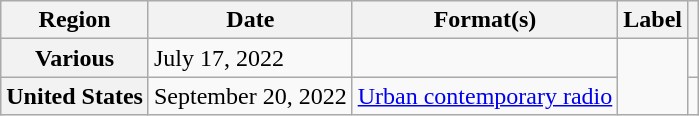<table class="wikitable plainrowheaders">
<tr>
<th scope="col">Region</th>
<th scope="col">Date</th>
<th scope="col">Format(s)</th>
<th scope="col">Label</th>
<th scope="col"></th>
</tr>
<tr>
<th scope="row">Various</th>
<td>July 17, 2022</td>
<td></td>
<td rowspan="2"></td>
<td align="center"></td>
</tr>
<tr>
<th scope="row">United States</th>
<td>September 20, 2022</td>
<td><a href='#'>Urban contemporary radio</a></td>
<td align="center"></td>
</tr>
</table>
